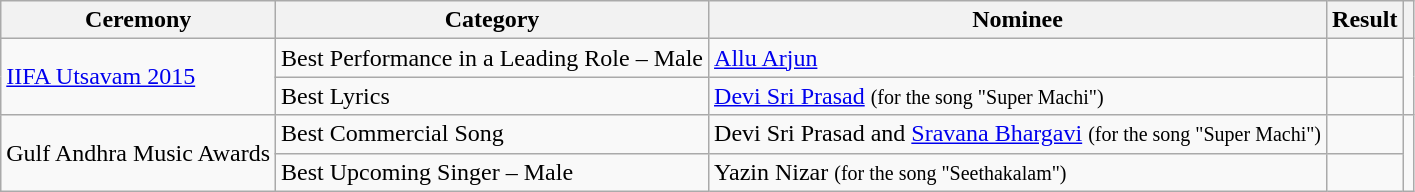<table class="wikitable">
<tr>
<th>Ceremony</th>
<th>Category</th>
<th>Nominee</th>
<th>Result</th>
<th></th>
</tr>
<tr>
<td rowspan="2"><a href='#'>IIFA Utsavam 2015</a></td>
<td>Best Performance in a Leading Role – Male</td>
<td><a href='#'>Allu Arjun</a></td>
<td></td>
<td rowspan="2"></td>
</tr>
<tr>
<td>Best Lyrics</td>
<td><a href='#'>Devi Sri Prasad</a> <small>(for the song "Super Machi")</small></td>
<td></td>
</tr>
<tr>
<td rowspan="2">Gulf Andhra Music Awards</td>
<td>Best Commercial Song</td>
<td>Devi Sri Prasad and <a href='#'>Sravana Bhargavi</a> <small>(for the song "Super Machi")</small></td>
<td></td>
<td rowspan="2"></td>
</tr>
<tr>
<td>Best Upcoming Singer – Male</td>
<td>Yazin Nizar <small>(for the song "Seethakalam")</small></td>
<td></td>
</tr>
</table>
